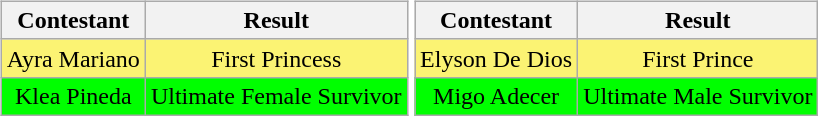<table>
<tr>
<td><br><table class="wikitable sortable nowrap" style="margin:auto; text-align:center">
<tr>
<th scope="col">Contestant</th>
<th scope="col">Result</th>
</tr>
<tr>
<td bgcolor=#FBF373>Ayra Mariano</td>
<td bgcolor=#FBF373>First Princess</td>
</tr>
<tr>
<td bgcolor=lime>Klea Pineda</td>
<td bgcolor=lime>Ultimate Female Survivor</td>
</tr>
</table>
</td>
<td><br><table class="wikitable sortable nowrap" style="margin:auto; text-align:center">
<tr>
<th scope="col">Contestant</th>
<th scope="col">Result</th>
</tr>
<tr>
<td bgcolor=#FBF373>Elyson De Dios</td>
<td bgcolor=#FBF373>First Prince</td>
</tr>
<tr>
<td bgcolor=lime>Migo Adecer</td>
<td bgcolor=lime>Ultimate Male Survivor</td>
</tr>
</table>
</td>
</tr>
</table>
